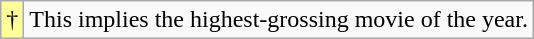<table class="wikitable">
<tr>
<td style="background-color:#FFFF99">†</td>
<td>This implies the highest-grossing movie of the year.</td>
</tr>
</table>
